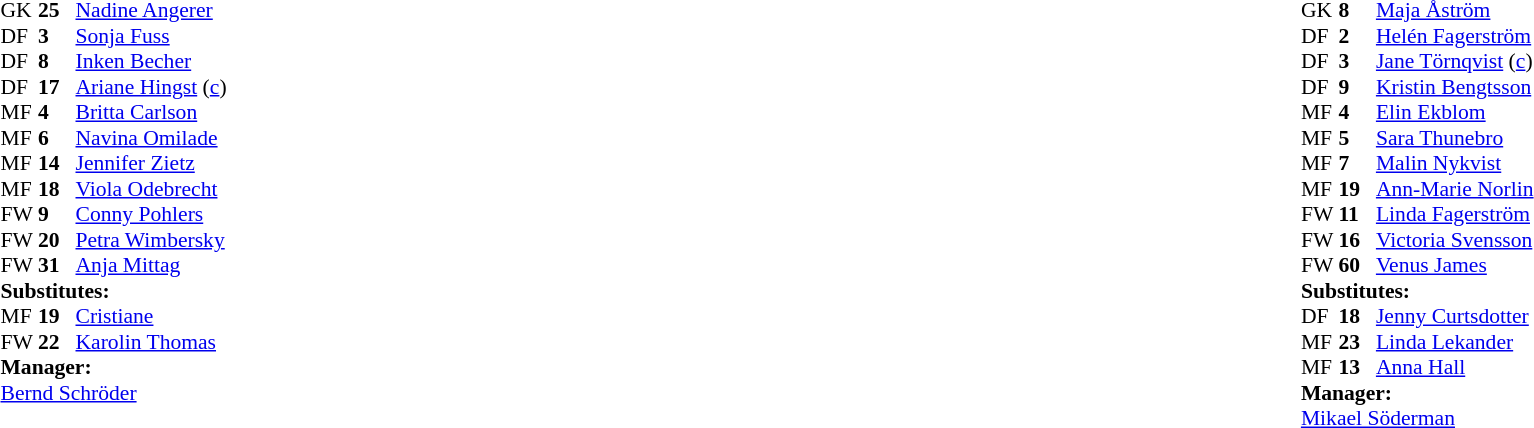<table width="100%">
<tr>
<td valign="top" width="50%"><br><table style="font-size: 90%" cellspacing="0" cellpadding="0">
<tr>
<th width=25></th>
<th width=25></th>
</tr>
<tr>
<td>GK</td>
<td><strong>25</strong></td>
<td> <a href='#'>Nadine Angerer</a></td>
</tr>
<tr>
<td>DF</td>
<td><strong>3</strong></td>
<td> <a href='#'>Sonja Fuss</a></td>
</tr>
<tr>
<td>DF</td>
<td><strong>8</strong></td>
<td> <a href='#'>Inken Becher</a></td>
</tr>
<tr>
<td>DF</td>
<td><strong>17</strong></td>
<td> <a href='#'>Ariane Hingst</a> (<a href='#'>c</a>)</td>
</tr>
<tr>
<td>MF</td>
<td><strong>4</strong></td>
<td> <a href='#'>Britta Carlson</a></td>
</tr>
<tr>
<td>MF</td>
<td><strong>6</strong></td>
<td> <a href='#'>Navina Omilade</a></td>
</tr>
<tr>
<td>MF</td>
<td><strong>14</strong></td>
<td> <a href='#'>Jennifer Zietz</a></td>
</tr>
<tr>
<td>MF</td>
<td><strong>18</strong></td>
<td> <a href='#'>Viola Odebrecht</a></td>
</tr>
<tr>
<td>FW</td>
<td><strong>9</strong></td>
<td> <a href='#'>Conny Pohlers</a></td>
<td></td>
<td></td>
</tr>
<tr>
<td>FW</td>
<td><strong>20</strong></td>
<td> <a href='#'>Petra Wimbersky</a></td>
<td></td>
<td></td>
</tr>
<tr>
<td>FW</td>
<td><strong>31</strong></td>
<td> <a href='#'>Anja Mittag</a></td>
</tr>
<tr>
<td colspan=3><strong>Substitutes:</strong></td>
</tr>
<tr>
<td>MF</td>
<td><strong>19</strong></td>
<td> <a href='#'>Cristiane</a></td>
<td></td>
<td></td>
</tr>
<tr>
<td>FW</td>
<td><strong>22</strong></td>
<td> <a href='#'>Karolin Thomas</a></td>
<td></td>
<td></td>
</tr>
<tr>
<td colspan=3><strong>Manager:</strong></td>
</tr>
<tr>
<td colspan=4> <a href='#'>Bernd Schröder</a></td>
</tr>
</table>
</td>
<td valign="top" width="50%"><br><table style="font-size:90%" cellspacing="0" cellpadding="0" align="center">
<tr>
<th width=25></th>
<th width=25></th>
</tr>
<tr>
<td>GK</td>
<td><strong>8</strong></td>
<td> <a href='#'>Maja Åström</a></td>
</tr>
<tr>
<td>DF</td>
<td><strong>2</strong></td>
<td> <a href='#'>Helén Fagerström</a></td>
<td></td>
<td></td>
</tr>
<tr>
<td>DF</td>
<td><strong>3</strong></td>
<td> <a href='#'>Jane Törnqvist</a> (<a href='#'>c</a>)</td>
</tr>
<tr>
<td>DF</td>
<td><strong>9</strong></td>
<td> <a href='#'>Kristin Bengtsson</a></td>
</tr>
<tr>
<td>MF</td>
<td><strong>4</strong></td>
<td> <a href='#'>Elin Ekblom</a></td>
</tr>
<tr>
<td>MF</td>
<td><strong>5</strong></td>
<td> <a href='#'>Sara Thunebro</a></td>
<td></td>
<td></td>
</tr>
<tr>
<td>MF</td>
<td><strong>7</strong></td>
<td> <a href='#'>Malin Nykvist</a></td>
</tr>
<tr>
<td>MF</td>
<td><strong>19</strong></td>
<td> <a href='#'>Ann-Marie Norlin</a></td>
<td></td>
<td></td>
</tr>
<tr>
<td>FW</td>
<td><strong>11</strong></td>
<td> <a href='#'>Linda Fagerström</a></td>
</tr>
<tr>
<td>FW</td>
<td><strong>16</strong></td>
<td> <a href='#'>Victoria Svensson</a></td>
</tr>
<tr>
<td>FW</td>
<td><strong>60</strong></td>
<td> <a href='#'>Venus James</a></td>
</tr>
<tr>
<td colspan=3><strong>Substitutes:</strong></td>
</tr>
<tr>
<td>DF</td>
<td><strong>18</strong></td>
<td> <a href='#'>Jenny Curtsdotter</a></td>
<td></td>
<td></td>
</tr>
<tr>
<td>MF</td>
<td><strong>23</strong></td>
<td> <a href='#'>Linda Lekander</a></td>
<td></td>
<td></td>
</tr>
<tr>
<td>MF</td>
<td><strong>13</strong></td>
<td> <a href='#'>Anna Hall</a></td>
<td></td>
<td></td>
</tr>
<tr>
<td colspan=3><strong>Manager:</strong></td>
</tr>
<tr>
<td colspan=4> <a href='#'>Mikael Söderman</a></td>
</tr>
</table>
</td>
</tr>
</table>
